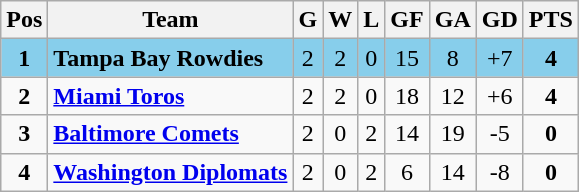<table class="wikitable sortable">
<tr>
<th>Pos</th>
<th>Team</th>
<th>G</th>
<th>W</th>
<th>L</th>
<th>GF</th>
<th>GA</th>
<th>GD</th>
<th>PTS</th>
</tr>
<tr style="background:skyblue;">
<td align=center><strong>1</strong></td>
<td><strong>Tampa Bay Rowdies</strong></td>
<td align=center>2</td>
<td align=center>2</td>
<td align=center>0</td>
<td align=center>15</td>
<td align=center>8</td>
<td align=center>+7</td>
<td align=center><strong>4</strong></td>
</tr>
<tr>
<td align=center><strong>2</strong></td>
<td><strong><a href='#'>Miami Toros</a></strong></td>
<td align=center>2</td>
<td align=center>2</td>
<td align=center>0</td>
<td align=center>18</td>
<td align=center>12</td>
<td align=center>+6</td>
<td align=center><strong>4</strong></td>
</tr>
<tr>
<td align=center><strong>3</strong></td>
<td><strong><a href='#'>Baltimore Comets</a></strong></td>
<td align=center>2</td>
<td align=center>0</td>
<td align=center>2</td>
<td align=center>14</td>
<td align=center>19</td>
<td align=center>-5</td>
<td align=center><strong>0</strong></td>
</tr>
<tr>
<td align=center><strong>4</strong></td>
<td><strong><a href='#'>Washington Diplomats</a></strong></td>
<td align=center>2</td>
<td align=center>0</td>
<td align=center>2</td>
<td align=center>6</td>
<td align=center>14</td>
<td align=center>-8</td>
<td align=center><strong>0</strong></td>
</tr>
</table>
